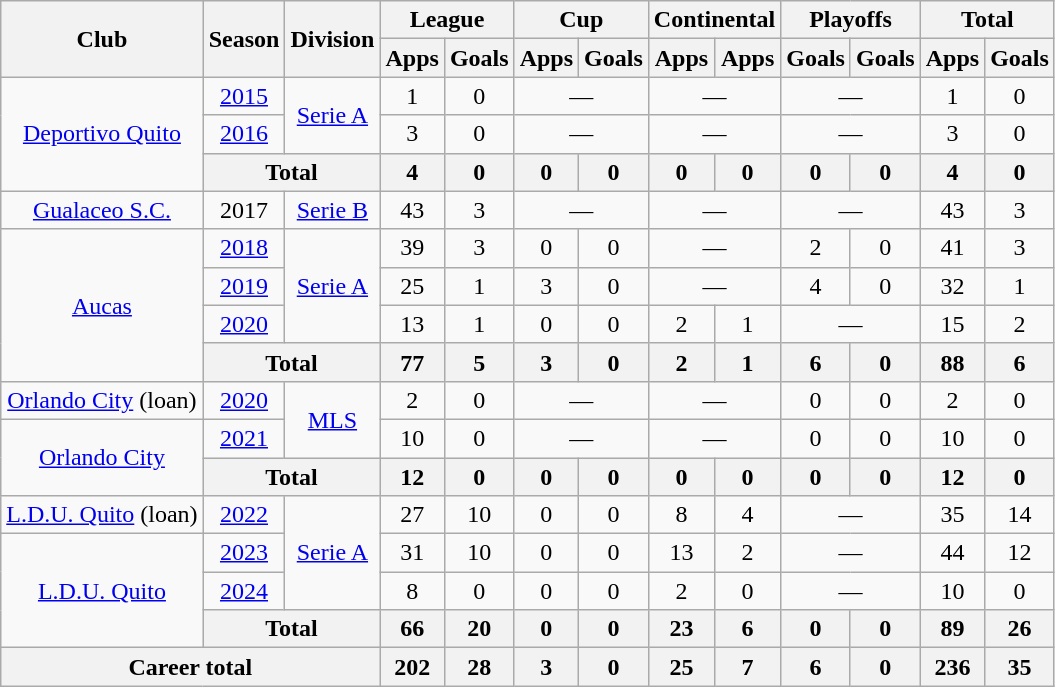<table class="wikitable" style="text-align: center;">
<tr>
<th rowspan="2">Club</th>
<th rowspan="2">Season</th>
<th rowspan="2">Division</th>
<th colspan="2">League</th>
<th colspan="2">Cup</th>
<th colspan="2">Continental</th>
<th colspan="2">Playoffs</th>
<th colspan="2">Total</th>
</tr>
<tr>
<th>Apps</th>
<th>Goals</th>
<th>Apps</th>
<th>Goals</th>
<th>Apps</th>
<th>Apps</th>
<th>Goals</th>
<th>Goals</th>
<th>Apps</th>
<th>Goals</th>
</tr>
<tr>
<td rowspan="3"><a href='#'>Deportivo Quito</a></td>
<td><a href='#'>2015</a></td>
<td rowspan="2"><a href='#'>Serie A</a></td>
<td>1</td>
<td>0</td>
<td colspan="2">—</td>
<td colspan="2">—</td>
<td colspan="2">—</td>
<td>1</td>
<td>0</td>
</tr>
<tr>
<td><a href='#'>2016</a></td>
<td>3</td>
<td>0</td>
<td colspan="2">—</td>
<td colspan="2">—</td>
<td colspan="2">—</td>
<td>3</td>
<td>0</td>
</tr>
<tr>
<th colspan="2">Total</th>
<th>4</th>
<th>0</th>
<th>0</th>
<th>0</th>
<th>0</th>
<th>0</th>
<th>0</th>
<th>0</th>
<th>4</th>
<th>0</th>
</tr>
<tr>
<td><a href='#'>Gualaceo S.C.</a></td>
<td>2017</td>
<td><a href='#'>Serie B</a></td>
<td>43</td>
<td>3</td>
<td colspan="2">—</td>
<td colspan="2">—</td>
<td colspan="2">—</td>
<td>43</td>
<td>3</td>
</tr>
<tr>
<td rowspan="4"><a href='#'>Aucas</a></td>
<td><a href='#'>2018</a></td>
<td rowspan="3"><a href='#'>Serie A</a></td>
<td>39</td>
<td>3</td>
<td>0</td>
<td>0</td>
<td colspan="2">—</td>
<td>2</td>
<td>0</td>
<td>41</td>
<td>3</td>
</tr>
<tr>
<td><a href='#'>2019</a></td>
<td>25</td>
<td>1</td>
<td>3</td>
<td>0</td>
<td colspan="2">—</td>
<td>4</td>
<td>0</td>
<td>32</td>
<td>1</td>
</tr>
<tr>
<td><a href='#'>2020</a></td>
<td>13</td>
<td>1</td>
<td>0</td>
<td>0</td>
<td>2</td>
<td>1</td>
<td colspan="2">—</td>
<td>15</td>
<td>2</td>
</tr>
<tr>
<th colspan="2">Total</th>
<th>77</th>
<th>5</th>
<th>3</th>
<th>0</th>
<th>2</th>
<th>1</th>
<th>6</th>
<th>0</th>
<th>88</th>
<th>6</th>
</tr>
<tr>
<td><a href='#'>Orlando City</a> (loan)</td>
<td><a href='#'>2020</a></td>
<td rowspan="2"><a href='#'>MLS</a></td>
<td>2</td>
<td>0</td>
<td colspan="2">—</td>
<td colspan="2">—</td>
<td>0</td>
<td>0</td>
<td>2</td>
<td>0</td>
</tr>
<tr>
<td rowspan="2"><a href='#'>Orlando City</a></td>
<td><a href='#'>2021</a></td>
<td>10</td>
<td>0</td>
<td colspan="2">—</td>
<td colspan="2">—</td>
<td>0</td>
<td>0</td>
<td>10</td>
<td>0</td>
</tr>
<tr>
<th colspan="2">Total</th>
<th>12</th>
<th>0</th>
<th>0</th>
<th>0</th>
<th>0</th>
<th>0</th>
<th>0</th>
<th>0</th>
<th>12</th>
<th>0</th>
</tr>
<tr>
<td><a href='#'>L.D.U. Quito</a> (loan)</td>
<td><a href='#'>2022</a></td>
<td rowspan=3><a href='#'>Serie A</a></td>
<td>27</td>
<td>10</td>
<td>0</td>
<td>0</td>
<td>8</td>
<td>4</td>
<td colspan="2">—</td>
<td>35</td>
<td>14</td>
</tr>
<tr>
<td rowspan=3><a href='#'>L.D.U. Quito</a></td>
<td><a href='#'>2023</a></td>
<td>31</td>
<td>10</td>
<td>0</td>
<td>0</td>
<td>13</td>
<td>2</td>
<td colspan="2">—</td>
<td>44</td>
<td>12</td>
</tr>
<tr>
<td><a href='#'>2024</a></td>
<td>8</td>
<td>0</td>
<td>0</td>
<td>0</td>
<td>2</td>
<td>0</td>
<td colspan="2">—</td>
<td>10</td>
<td>0</td>
</tr>
<tr>
<th colspan="2">Total</th>
<th>66</th>
<th>20</th>
<th>0</th>
<th>0</th>
<th>23</th>
<th>6</th>
<th>0</th>
<th>0</th>
<th>89</th>
<th>26</th>
</tr>
<tr>
<th colspan="3">Career total</th>
<th>202</th>
<th>28</th>
<th>3</th>
<th>0</th>
<th>25</th>
<th>7</th>
<th>6</th>
<th>0</th>
<th>236</th>
<th>35</th>
</tr>
</table>
